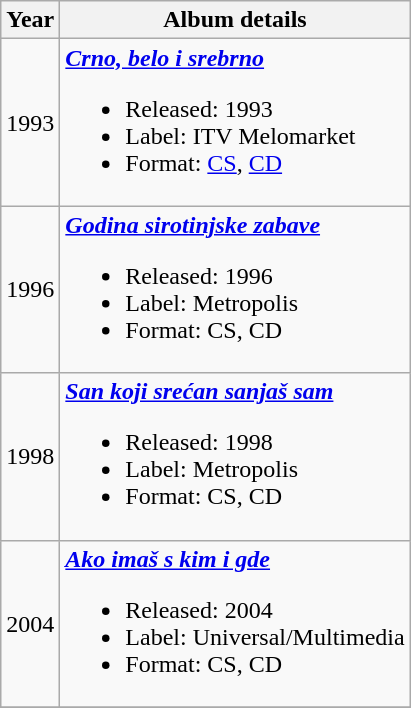<table class ="wikitable">
<tr>
<th>Year</th>
<th>Album details</th>
</tr>
<tr>
<td align="center" rowspan="1">1993</td>
<td><strong><em><a href='#'>Crno, belo i srebrno</a></em></strong><br><ul><li>Released: 1993</li><li>Label: ITV Melomarket</li><li>Format: <a href='#'>CS</a>, <a href='#'>CD</a></li></ul></td>
</tr>
<tr>
<td align="center" rowspan="1">1996</td>
<td><strong><em><a href='#'>Godina sirotinjske zabave</a></em></strong><br><ul><li>Released: 1996</li><li>Label: Metropolis</li><li>Format: CS, CD</li></ul></td>
</tr>
<tr>
<td align="center" rowspan="1">1998</td>
<td><strong><em><a href='#'>San koji srećan sanjaš sam</a></em></strong><br><ul><li>Released: 1998</li><li>Label: Metropolis</li><li>Format: CS, CD</li></ul></td>
</tr>
<tr>
<td align="center" rowspan="1">2004</td>
<td><strong><em><a href='#'>Ako imaš s kim i gde</a></em></strong><br><ul><li>Released: 2004</li><li>Label: Universal/Multimedia</li><li>Format: CS, CD</li></ul></td>
</tr>
<tr>
</tr>
</table>
